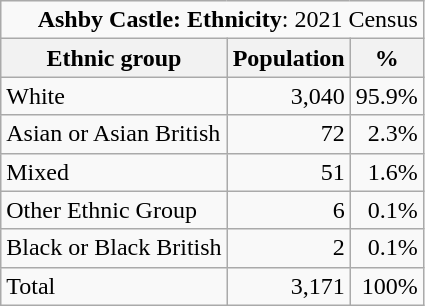<table class="wikitable">
<tr>
<td colspan="14" style="text-align:right;"><strong>Ashby Castle: Ethnicity</strong>: 2021 Census</td>
</tr>
<tr>
<th>Ethnic group</th>
<th>Population</th>
<th>%</th>
</tr>
<tr>
<td>White</td>
<td style="text-align:right;">3,040</td>
<td style="text-align:right;">95.9%</td>
</tr>
<tr>
<td>Asian or Asian British</td>
<td style="text-align:right;">72</td>
<td style="text-align:right;">2.3%</td>
</tr>
<tr>
<td>Mixed</td>
<td style="text-align:right;">51</td>
<td style="text-align:right;">1.6%</td>
</tr>
<tr>
<td>Other Ethnic Group</td>
<td style="text-align:right;">6</td>
<td style="text-align:right;">0.1%</td>
</tr>
<tr>
<td>Black or Black British</td>
<td style="text-align:right;">2</td>
<td style="text-align:right;">0.1%</td>
</tr>
<tr>
<td>Total</td>
<td style="text-align:right;">3,171</td>
<td style="text-align:right;">100%</td>
</tr>
</table>
